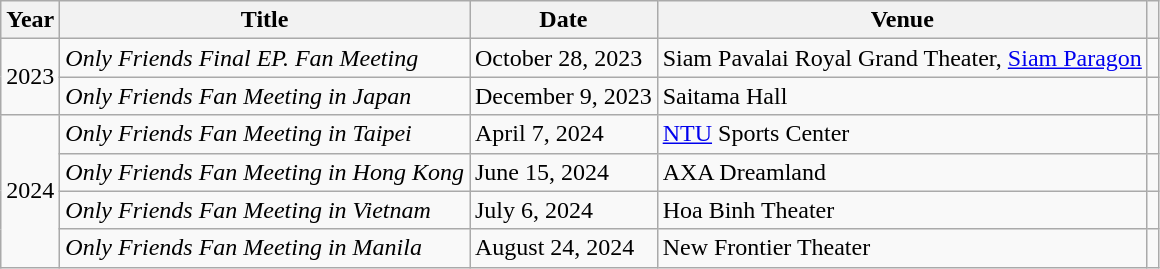<table class="wikitable">
<tr>
<th>Year</th>
<th>Title</th>
<th>Date</th>
<th>Venue</th>
<th></th>
</tr>
<tr>
<td rowspan="2">2023</td>
<td><em>Only Friends Final EP. Fan Meeting</em></td>
<td>October 28, 2023</td>
<td>Siam Pavalai Royal Grand Theater, <a href='#'>Siam Paragon</a></td>
<td></td>
</tr>
<tr>
<td><em>Only Friends Fan Meeting in Japan</em></td>
<td>December 9, 2023</td>
<td>Saitama Hall</td>
<td></td>
</tr>
<tr>
<td rowspan="4">2024</td>
<td><em>Only Friends Fan Meeting in Taipei</em></td>
<td>April 7, 2024</td>
<td><a href='#'>NTU</a> Sports Center</td>
<td></td>
</tr>
<tr>
<td><em>Only Friends Fan Meeting in Hong Kong</em></td>
<td>June 15, 2024</td>
<td>AXA Dreamland</td>
<td></td>
</tr>
<tr>
<td><em>Only Friends Fan Meeting in Vietnam</em></td>
<td>July 6, 2024</td>
<td>Hoa Binh Theater</td>
<td></td>
</tr>
<tr>
<td><em>Only Friends Fan Meeting in Manila</em></td>
<td>August 24, 2024</td>
<td>New Frontier Theater</td>
<td></td>
</tr>
</table>
